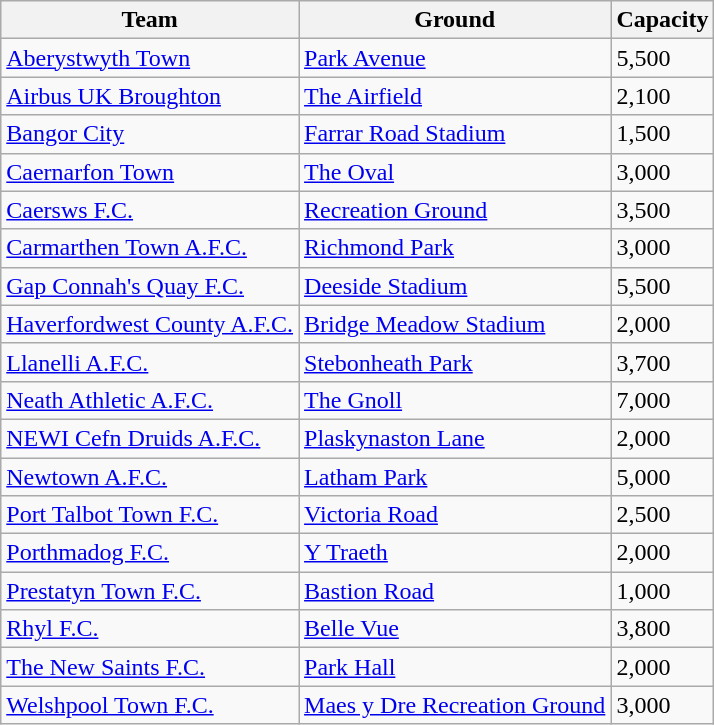<table class="wikitable sortable">
<tr>
<th>Team</th>
<th>Ground</th>
<th>Capacity</th>
</tr>
<tr>
<td><a href='#'>Aberystwyth Town</a></td>
<td><a href='#'>Park Avenue</a></td>
<td>5,500</td>
</tr>
<tr>
<td><a href='#'>Airbus UK Broughton</a></td>
<td><a href='#'>The Airfield</a></td>
<td>2,100</td>
</tr>
<tr>
<td><a href='#'>Bangor City</a></td>
<td><a href='#'>Farrar Road Stadium</a></td>
<td>1,500</td>
</tr>
<tr>
<td><a href='#'>Caernarfon Town</a></td>
<td><a href='#'>The Oval</a></td>
<td>3,000</td>
</tr>
<tr>
<td><a href='#'>Caersws F.C.</a></td>
<td><a href='#'>Recreation Ground</a></td>
<td>3,500</td>
</tr>
<tr>
<td><a href='#'>Carmarthen Town A.F.C.</a></td>
<td><a href='#'>Richmond Park</a></td>
<td>3,000</td>
</tr>
<tr>
<td><a href='#'>Gap Connah's Quay F.C.</a></td>
<td><a href='#'>Deeside Stadium</a></td>
<td>5,500</td>
</tr>
<tr>
<td><a href='#'>Haverfordwest County A.F.C.</a></td>
<td><a href='#'>Bridge Meadow Stadium</a></td>
<td>2,000</td>
</tr>
<tr>
<td><a href='#'>Llanelli A.F.C.</a></td>
<td><a href='#'>Stebonheath Park</a></td>
<td>3,700</td>
</tr>
<tr>
<td><a href='#'>Neath Athletic A.F.C.</a></td>
<td><a href='#'>The Gnoll</a></td>
<td>7,000</td>
</tr>
<tr>
<td><a href='#'>NEWI Cefn Druids A.F.C.</a></td>
<td><a href='#'>Plaskynaston Lane</a></td>
<td>2,000</td>
</tr>
<tr>
<td><a href='#'>Newtown A.F.C.</a></td>
<td><a href='#'>Latham Park</a></td>
<td>5,000</td>
</tr>
<tr>
<td><a href='#'>Port Talbot Town F.C.</a></td>
<td><a href='#'>Victoria Road</a></td>
<td>2,500</td>
</tr>
<tr>
<td><a href='#'>Porthmadog F.C.</a></td>
<td><a href='#'>Y Traeth</a></td>
<td>2,000</td>
</tr>
<tr>
<td><a href='#'>Prestatyn Town F.C.</a></td>
<td><a href='#'>Bastion Road</a></td>
<td>1,000</td>
</tr>
<tr>
<td><a href='#'>Rhyl F.C.</a></td>
<td><a href='#'>Belle Vue</a></td>
<td>3,800</td>
</tr>
<tr>
<td><a href='#'>The New Saints F.C.</a></td>
<td><a href='#'>Park Hall</a></td>
<td>2,000</td>
</tr>
<tr>
<td><a href='#'>Welshpool Town F.C.</a></td>
<td><a href='#'>Maes y Dre Recreation Ground</a></td>
<td>3,000</td>
</tr>
</table>
